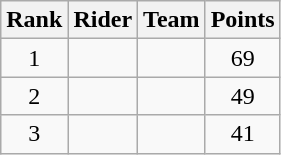<table class="wikitable">
<tr>
<th scope="col">Rank</th>
<th scope="col">Rider</th>
<th scope="col">Team</th>
<th scope="col">Points</th>
</tr>
<tr>
<td style="text-align:center;">1</td>
<td></td>
<td></td>
<td style="text-align:center;">69</td>
</tr>
<tr>
<td style="text-align:center;">2</td>
<td></td>
<td></td>
<td style="text-align:center;">49</td>
</tr>
<tr>
<td style="text-align:center;">3</td>
<td></td>
<td></td>
<td style="text-align:center;">41</td>
</tr>
</table>
